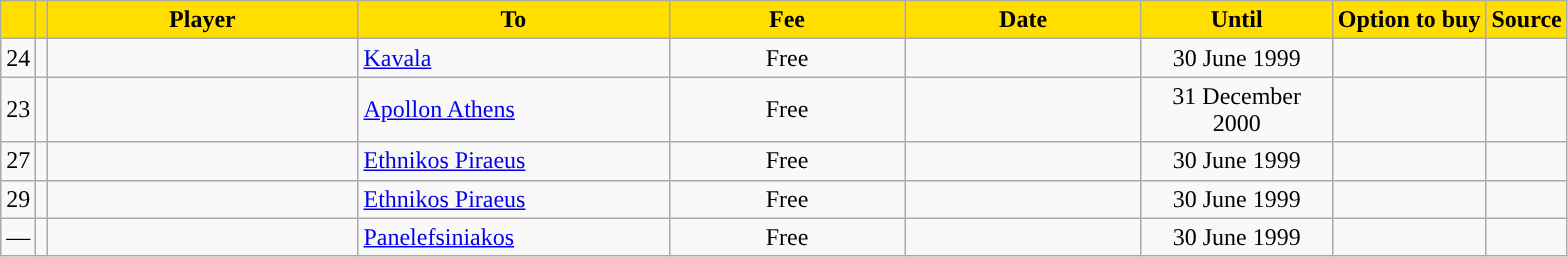<table class="wikitable sortable">
<tr>
<th style="background:#FFDE00"></th>
<th style="background:#FFDE00"></th>
<th width=200 style="background:#FFDE00">Player</th>
<th width=200 style="background:#FFDE00">To</th>
<th width=150 style="background:#FFDE00">Fee</th>
<th width=150 style="background:#FFDE00">Date</th>
<th width=120 style="background:#FFDE00">Until</th>
<th style="background:#FFDE00">Option to buy</th>
<th style="background:#FFDE00">Source</th>
</tr>
<tr>
<td align=center>24</td>
<td align=center></td>
<td></td>
<td> <a href='#'>Kavala</a></td>
<td align=center>Free</td>
<td align=center></td>
<td align=center>30 June 1999</td>
<td align=center></td>
<td align=center></td>
</tr>
<tr>
<td align=center>23</td>
<td align=center></td>
<td></td>
<td> <a href='#'>Apollon Athens</a></td>
<td align=center>Free</td>
<td align=center></td>
<td align=center>31 December 2000</td>
<td align=center></td>
<td align=center></td>
</tr>
<tr>
<td align=center>27</td>
<td align=center></td>
<td></td>
<td> <a href='#'>Ethnikos Piraeus</a></td>
<td align=center>Free</td>
<td align=center></td>
<td align=center>30 June 1999</td>
<td align=center></td>
<td align=center></td>
</tr>
<tr>
<td align=center>29</td>
<td align=center></td>
<td></td>
<td> <a href='#'>Ethnikos Piraeus</a></td>
<td align=center>Free</td>
<td align=center></td>
<td align=center>30 June 1999</td>
<td align=center></td>
<td align=center></td>
</tr>
<tr>
<td align=center>—</td>
<td align=center></td>
<td></td>
<td> <a href='#'>Panelefsiniakos</a></td>
<td align=center>Free</td>
<td align=center></td>
<td align=center>30 June 1999</td>
<td align=center></td>
<td align=center></td>
</tr>
</table>
